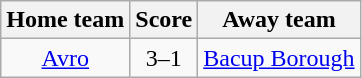<table class="wikitable" style="text-align: center">
<tr>
<th>Home team</th>
<th>Score</th>
<th>Away team</th>
</tr>
<tr>
<td><a href='#'>Avro</a></td>
<td>3–1</td>
<td><a href='#'>Bacup Borough</a></td>
</tr>
</table>
